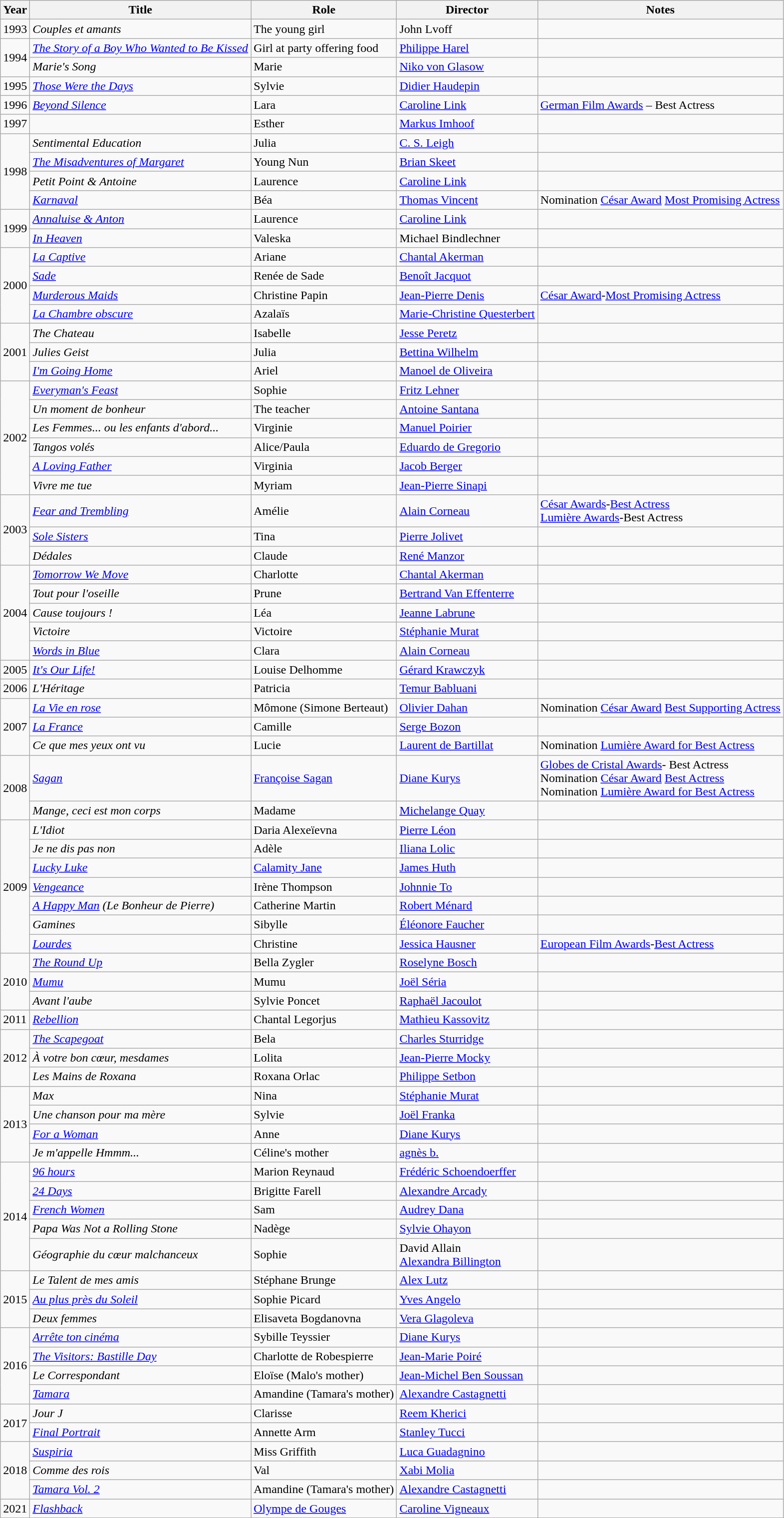<table class="wikitable sortable">
<tr>
<th>Year</th>
<th>Title</th>
<th>Role</th>
<th>Director</th>
<th class="unsortable">Notes</th>
</tr>
<tr>
<td>1993</td>
<td><em>Couples et amants</em></td>
<td>The young girl</td>
<td>John Lvoff</td>
<td></td>
</tr>
<tr>
<td rowspan=2>1994</td>
<td><em><a href='#'>The Story of a Boy Who Wanted to Be Kissed</a></em></td>
<td>Girl at party offering food</td>
<td><a href='#'>Philippe Harel</a></td>
<td></td>
</tr>
<tr>
<td><em>Marie's Song</em></td>
<td>Marie</td>
<td><a href='#'>Niko von Glasow</a></td>
<td></td>
</tr>
<tr>
<td>1995</td>
<td><em><a href='#'>Those Were the Days</a></em></td>
<td>Sylvie</td>
<td><a href='#'>Didier Haudepin</a></td>
<td></td>
</tr>
<tr>
<td>1996</td>
<td><em><a href='#'>Beyond Silence</a></em></td>
<td>Lara</td>
<td><a href='#'>Caroline Link</a></td>
<td><a href='#'>German Film Awards</a> – Best Actress</td>
</tr>
<tr>
<td>1997</td>
<td><em></em></td>
<td>Esther</td>
<td><a href='#'>Markus Imhoof</a></td>
<td></td>
</tr>
<tr>
<td rowspan=4>1998</td>
<td><em>Sentimental Education</em></td>
<td>Julia</td>
<td><a href='#'>C. S. Leigh</a></td>
<td></td>
</tr>
<tr>
<td><em><a href='#'>The Misadventures of Margaret</a></em></td>
<td>Young Nun</td>
<td><a href='#'>Brian Skeet</a></td>
<td></td>
</tr>
<tr>
<td><em>Petit Point & Antoine</em></td>
<td>Laurence</td>
<td><a href='#'>Caroline Link</a></td>
<td></td>
</tr>
<tr>
<td><em><a href='#'>Karnaval</a></em></td>
<td>Béa</td>
<td><a href='#'>Thomas Vincent</a></td>
<td>Nomination <a href='#'>César Award</a> <a href='#'>Most Promising Actress</a></td>
</tr>
<tr>
<td rowspan=2>1999</td>
<td><em><a href='#'>Annaluise & Anton</a></em></td>
<td>Laurence</td>
<td><a href='#'>Caroline Link</a></td>
<td></td>
</tr>
<tr>
<td><em><a href='#'>In Heaven</a></em></td>
<td>Valeska</td>
<td>Michael Bindlechner</td>
<td></td>
</tr>
<tr>
<td rowspan=4>2000</td>
<td><em><a href='#'>La Captive</a></em></td>
<td>Ariane</td>
<td><a href='#'>Chantal Akerman</a></td>
<td></td>
</tr>
<tr>
<td><em><a href='#'>Sade</a></em></td>
<td>Renée de Sade</td>
<td><a href='#'>Benoît Jacquot</a></td>
<td></td>
</tr>
<tr>
<td><em><a href='#'>Murderous Maids</a></em></td>
<td>Christine Papin</td>
<td><a href='#'>Jean-Pierre Denis</a></td>
<td><a href='#'>César Award</a>-<a href='#'>Most Promising Actress</a></td>
</tr>
<tr>
<td><em><a href='#'>La Chambre obscure</a></em></td>
<td>Azalaïs</td>
<td><a href='#'>Marie-Christine Questerbert</a></td>
<td></td>
</tr>
<tr>
<td rowspan=3>2001</td>
<td><em>The Chateau</em></td>
<td>Isabelle</td>
<td><a href='#'>Jesse Peretz</a></td>
<td></td>
</tr>
<tr>
<td><em>Julies Geist</em></td>
<td>Julia</td>
<td><a href='#'>Bettina Wilhelm</a></td>
<td></td>
</tr>
<tr>
<td><em><a href='#'>I'm Going Home</a></em></td>
<td>Ariel</td>
<td><a href='#'>Manoel de Oliveira</a></td>
<td></td>
</tr>
<tr>
<td rowspan=6>2002</td>
<td><em><a href='#'>Everyman's Feast</a></em></td>
<td>Sophie</td>
<td><a href='#'>Fritz Lehner</a></td>
<td></td>
</tr>
<tr>
<td><em>Un moment de bonheur</em></td>
<td>The teacher</td>
<td><a href='#'>Antoine Santana</a></td>
<td></td>
</tr>
<tr>
<td><em>Les Femmes... ou les enfants d'abord...</em></td>
<td>Virginie</td>
<td><a href='#'>Manuel Poirier</a></td>
<td></td>
</tr>
<tr>
<td><em>Tangos volés</em></td>
<td>Alice/Paula</td>
<td><a href='#'>Eduardo de Gregorio</a></td>
<td></td>
</tr>
<tr>
<td><em><a href='#'>A Loving Father</a></em></td>
<td>Virginia</td>
<td><a href='#'>Jacob Berger</a></td>
<td></td>
</tr>
<tr>
<td><em>Vivre me tue</em></td>
<td>Myriam</td>
<td><a href='#'>Jean-Pierre Sinapi</a></td>
<td></td>
</tr>
<tr>
<td rowspan=3>2003</td>
<td><em><a href='#'>Fear and Trembling</a></em></td>
<td>Amélie</td>
<td><a href='#'>Alain Corneau</a></td>
<td><a href='#'>César Awards</a>-<a href='#'>Best Actress</a><br><a href='#'>Lumière Awards</a>-Best Actress</td>
</tr>
<tr>
<td><em><a href='#'>Sole Sisters</a></em></td>
<td>Tina</td>
<td><a href='#'>Pierre Jolivet</a></td>
<td></td>
</tr>
<tr>
<td><em>Dédales</em></td>
<td>Claude</td>
<td><a href='#'>René Manzor</a></td>
<td></td>
</tr>
<tr>
<td rowspan=5>2004</td>
<td><em><a href='#'>Tomorrow We Move</a></em></td>
<td>Charlotte</td>
<td><a href='#'>Chantal Akerman</a></td>
<td></td>
</tr>
<tr>
<td><em>Tout pour l'oseille</em></td>
<td>Prune</td>
<td><a href='#'>Bertrand Van Effenterre</a></td>
<td></td>
</tr>
<tr>
<td><em>Cause toujours !</em></td>
<td>Léa</td>
<td><a href='#'>Jeanne Labrune</a></td>
<td></td>
</tr>
<tr>
<td><em>Victoire</em></td>
<td>Victoire</td>
<td><a href='#'>Stéphanie Murat</a></td>
<td></td>
</tr>
<tr>
<td><em><a href='#'>Words in Blue</a></em></td>
<td>Clara</td>
<td><a href='#'>Alain Corneau</a></td>
<td></td>
</tr>
<tr>
<td>2005</td>
<td><em><a href='#'>It's Our Life!</a></em></td>
<td>Louise Delhomme</td>
<td><a href='#'>Gérard Krawczyk</a></td>
<td></td>
</tr>
<tr>
<td>2006</td>
<td><em>L'Héritage</em></td>
<td>Patricia</td>
<td><a href='#'>Temur Babluani</a></td>
<td></td>
</tr>
<tr>
<td rowspan=3>2007</td>
<td><em><a href='#'>La Vie en rose</a></em></td>
<td>Mômone (Simone Berteaut)</td>
<td><a href='#'>Olivier Dahan</a></td>
<td>Nomination <a href='#'>César Award</a> <a href='#'>Best Supporting Actress</a></td>
</tr>
<tr>
<td><em><a href='#'>La France</a></em></td>
<td>Camille</td>
<td><a href='#'>Serge Bozon</a></td>
<td></td>
</tr>
<tr>
<td><em>Ce que mes yeux ont vu</em></td>
<td>Lucie</td>
<td><a href='#'>Laurent de Bartillat</a></td>
<td>Nomination <a href='#'>Lumière Award for Best Actress</a></td>
</tr>
<tr>
<td rowspan=2>2008</td>
<td><em><a href='#'>Sagan</a></em></td>
<td><a href='#'>Françoise Sagan</a></td>
<td><a href='#'>Diane Kurys</a></td>
<td><a href='#'>Globes de Cristal Awards</a>- Best Actress<br> Nomination <a href='#'>César Award</a> <a href='#'>Best Actress</a><br> Nomination <a href='#'>Lumière Award for Best Actress</a></td>
</tr>
<tr>
<td><em>Mange, ceci est mon corps</em></td>
<td>Madame</td>
<td><a href='#'>Michelange Quay</a></td>
<td></td>
</tr>
<tr>
<td rowspan=7>2009</td>
<td><em>L'Idiot</em></td>
<td>Daria Alexeïevna</td>
<td><a href='#'>Pierre Léon</a></td>
<td></td>
</tr>
<tr>
<td><em>Je ne dis pas non</em></td>
<td>Adèle</td>
<td><a href='#'>Iliana Lolic</a></td>
<td></td>
</tr>
<tr>
<td><em><a href='#'>Lucky Luke</a></em></td>
<td><a href='#'>Calamity Jane</a></td>
<td><a href='#'>James Huth</a></td>
<td></td>
</tr>
<tr>
<td><em><a href='#'>Vengeance</a></em></td>
<td>Irène Thompson</td>
<td><a href='#'>Johnnie To</a></td>
<td></td>
</tr>
<tr>
<td><em><a href='#'>A Happy Man</a> (Le Bonheur de Pierre)</em></td>
<td>Catherine Martin</td>
<td><a href='#'>Robert Ménard</a></td>
<td></td>
</tr>
<tr>
<td><em>Gamines</em></td>
<td>Sibylle</td>
<td><a href='#'>Éléonore Faucher</a></td>
<td></td>
</tr>
<tr>
<td><em><a href='#'>Lourdes</a></em></td>
<td>Christine</td>
<td><a href='#'>Jessica Hausner</a></td>
<td><a href='#'>European Film Awards</a>-<a href='#'>Best Actress</a></td>
</tr>
<tr>
<td rowspan=3>2010</td>
<td><em><a href='#'>The Round Up</a></em></td>
<td>Bella Zygler</td>
<td><a href='#'>Roselyne Bosch</a></td>
<td></td>
</tr>
<tr>
<td><em><a href='#'>Mumu</a></em></td>
<td>Mumu</td>
<td><a href='#'>Joël Séria</a></td>
<td></td>
</tr>
<tr>
<td><em>Avant l'aube</em></td>
<td>Sylvie Poncet</td>
<td><a href='#'>Raphaël Jacoulot</a></td>
<td></td>
</tr>
<tr>
<td>2011</td>
<td><em><a href='#'>Rebellion</a></em></td>
<td>Chantal Legorjus</td>
<td><a href='#'>Mathieu Kassovitz</a></td>
<td></td>
</tr>
<tr>
<td rowspan=3>2012</td>
<td><em><a href='#'>The Scapegoat</a></em></td>
<td>Bela</td>
<td><a href='#'>Charles Sturridge</a></td>
<td></td>
</tr>
<tr>
<td><em>À votre bon cœur, mesdames</em></td>
<td>Lolita</td>
<td><a href='#'>Jean-Pierre Mocky</a></td>
<td></td>
</tr>
<tr>
<td><em>Les Mains de Roxana</em></td>
<td>Roxana Orlac</td>
<td><a href='#'>Philippe Setbon</a></td>
<td></td>
</tr>
<tr>
<td rowspan=4>2013</td>
<td><em>Max</em></td>
<td>Nina</td>
<td><a href='#'>Stéphanie Murat</a></td>
<td></td>
</tr>
<tr>
<td><em>Une chanson pour ma mère</em></td>
<td>Sylvie</td>
<td><a href='#'>Joël Franka</a></td>
<td></td>
</tr>
<tr>
<td><em><a href='#'>For a Woman</a></em></td>
<td>Anne</td>
<td><a href='#'>Diane Kurys</a></td>
<td></td>
</tr>
<tr>
<td><em>Je m'appelle Hmmm...</em></td>
<td>Céline's mother</td>
<td><a href='#'>agnès b.</a></td>
<td></td>
</tr>
<tr>
<td rowspan=5>2014</td>
<td><em><a href='#'>96 hours</a></em></td>
<td>Marion Reynaud</td>
<td><a href='#'>Frédéric Schoendoerffer</a></td>
<td></td>
</tr>
<tr>
<td><em><a href='#'>24 Days</a></em></td>
<td>Brigitte Farell</td>
<td><a href='#'>Alexandre Arcady</a></td>
<td></td>
</tr>
<tr>
<td><em><a href='#'>French Women</a></em></td>
<td>Sam</td>
<td><a href='#'>Audrey Dana</a></td>
<td></td>
</tr>
<tr>
<td><em>Papa Was Not a Rolling Stone</em></td>
<td>Nadège</td>
<td><a href='#'>Sylvie Ohayon</a></td>
<td></td>
</tr>
<tr>
<td><em>Géographie du cœur malchanceux</em></td>
<td>Sophie</td>
<td>David Allain<br><a href='#'>Alexandra Billington</a></td>
<td></td>
</tr>
<tr>
<td rowspan=3>2015</td>
<td><em>Le Talent de mes amis</em></td>
<td>Stéphane Brunge</td>
<td><a href='#'>Alex Lutz</a></td>
<td></td>
</tr>
<tr>
<td><em><a href='#'>Au plus près du Soleil</a></em></td>
<td>Sophie Picard</td>
<td><a href='#'>Yves Angelo</a></td>
<td></td>
</tr>
<tr>
<td><em>Deux femmes</em></td>
<td>Elisaveta Bogdanovna</td>
<td><a href='#'>Vera Glagoleva</a></td>
<td></td>
</tr>
<tr>
<td rowspan=4>2016</td>
<td><em><a href='#'>Arrête ton cinéma</a></em></td>
<td>Sybille Teyssier</td>
<td><a href='#'>Diane Kurys</a></td>
<td></td>
</tr>
<tr>
<td><em><a href='#'>The Visitors: Bastille Day</a></em></td>
<td>Charlotte de Robespierre</td>
<td><a href='#'>Jean-Marie Poiré</a></td>
<td></td>
</tr>
<tr>
<td><em>Le Correspondant</em></td>
<td>Eloïse (Malo's mother)</td>
<td><a href='#'>Jean-Michel Ben Soussan</a></td>
<td></td>
</tr>
<tr>
<td><em><a href='#'>Tamara</a></em></td>
<td>Amandine (Tamara's mother)</td>
<td><a href='#'>Alexandre Castagnetti</a></td>
<td></td>
</tr>
<tr>
<td rowspan=2>2017</td>
<td><em>Jour J</em></td>
<td>Clarisse</td>
<td><a href='#'>Reem Kherici</a></td>
<td></td>
</tr>
<tr>
<td><em><a href='#'>Final Portrait</a></em></td>
<td>Annette Arm</td>
<td><a href='#'>Stanley Tucci</a></td>
<td></td>
</tr>
<tr>
<td rowspan=3>2018</td>
<td><em><a href='#'>Suspiria</a></em></td>
<td>Miss Griffith</td>
<td><a href='#'>Luca Guadagnino</a></td>
<td></td>
</tr>
<tr>
<td><em> Comme des rois</em></td>
<td>Val</td>
<td><a href='#'>Xabi Molia</a></td>
<td></td>
</tr>
<tr>
<td><em><a href='#'>Tamara Vol. 2</a></em></td>
<td>Amandine (Tamara's mother)</td>
<td><a href='#'>Alexandre Castagnetti</a></td>
<td></td>
</tr>
<tr>
<td>2021</td>
<td><em><a href='#'>Flashback</a></em></td>
<td><a href='#'>Olympe de Gouges</a></td>
<td><a href='#'>Caroline Vigneaux</a></td>
<td></td>
</tr>
</table>
